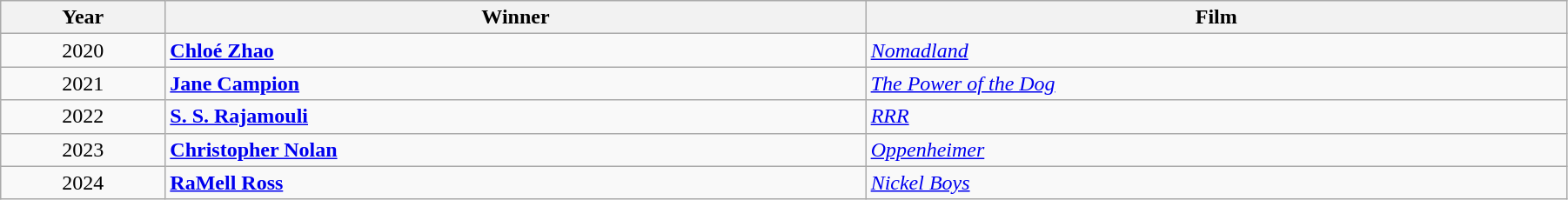<table class="wikitable" width="95%" cellpadding="5">
<tr>
<th width="100"><strong>Year</strong></th>
<th width="450"><strong>Winner</strong></th>
<th width="450"><strong>Film</strong></th>
</tr>
<tr>
<td style="text-align:center;">2020</td>
<td><strong><a href='#'>Chloé Zhao</a></strong></td>
<td><em><a href='#'>Nomadland</a></em></td>
</tr>
<tr>
<td style="text-align:center;">2021</td>
<td><strong><a href='#'>Jane Campion</a></strong></td>
<td><em><a href='#'>The Power of the Dog</a></em></td>
</tr>
<tr>
<td style="text-align:center;">2022</td>
<td><strong><a href='#'>S. S. Rajamouli</a></strong></td>
<td><em><a href='#'>RRR</a></em></td>
</tr>
<tr>
<td style="text-align:center;">2023</td>
<td><strong><a href='#'>Christopher Nolan</a></strong></td>
<td><em><a href='#'>Oppenheimer</a></em></td>
</tr>
<tr>
<td style="text-align:center;">2024</td>
<td><strong><a href='#'>RaMell Ross</a></strong></td>
<td><em><a href='#'>Nickel Boys</a></em></td>
</tr>
</table>
